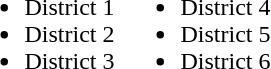<table border="0">
<tr>
<td valign="top"><br><ul><li>District 1</li><li>District 2</li><li>District 3</li></ul></td>
<td valign="top"><br><ul><li>District 4</li><li>District 5</li><li>District 6</li></ul></td>
</tr>
</table>
